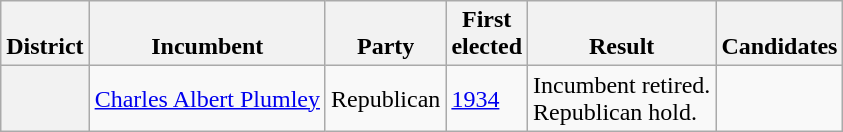<table class=wikitable>
<tr valign=bottom>
<th>District</th>
<th>Incumbent</th>
<th>Party</th>
<th>First<br>elected</th>
<th>Result</th>
<th>Candidates</th>
</tr>
<tr>
<th></th>
<td><a href='#'>Charles Albert Plumley</a></td>
<td>Republican</td>
<td><a href='#'>1934</a></td>
<td>Incumbent retired.<br>Republican hold.</td>
<td nowrap></td>
</tr>
</table>
